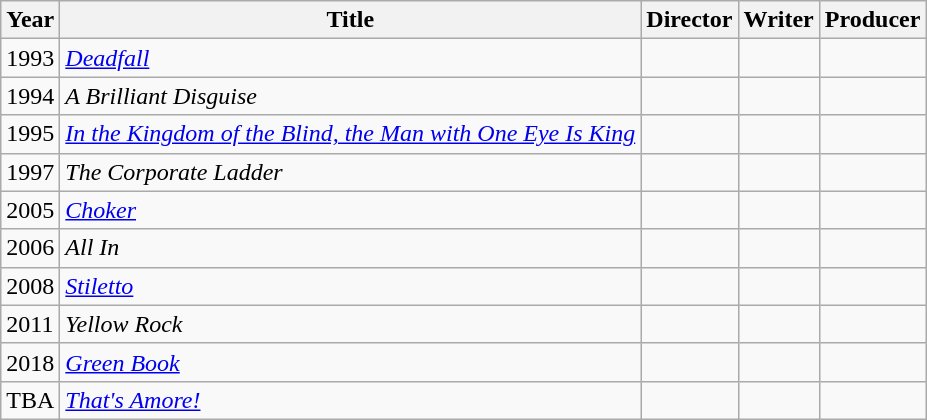<table class="wikitable">
<tr>
<th>Year</th>
<th>Title</th>
<th>Director</th>
<th>Writer</th>
<th>Producer</th>
</tr>
<tr>
<td>1993</td>
<td><em><a href='#'>Deadfall</a></em></td>
<td></td>
<td></td>
<td></td>
</tr>
<tr>
<td>1994</td>
<td><em>A Brilliant Disguise</em></td>
<td></td>
<td></td>
<td></td>
</tr>
<tr>
<td>1995</td>
<td><em><a href='#'>In the Kingdom of the Blind, the Man with One Eye Is King</a></em></td>
<td></td>
<td></td>
<td></td>
</tr>
<tr>
<td>1997</td>
<td><em>The Corporate Ladder</em></td>
<td></td>
<td></td>
<td></td>
</tr>
<tr>
<td>2005</td>
<td><em><a href='#'>Choker</a></em></td>
<td></td>
<td></td>
<td></td>
</tr>
<tr>
<td>2006</td>
<td><em>All In</em></td>
<td></td>
<td></td>
<td></td>
</tr>
<tr>
<td>2008</td>
<td><em><a href='#'>Stiletto</a></em></td>
<td></td>
<td></td>
<td></td>
</tr>
<tr>
<td>2011</td>
<td><em>Yellow Rock</em></td>
<td></td>
<td></td>
<td></td>
</tr>
<tr>
<td>2018</td>
<td><em><a href='#'>Green Book</a></em></td>
<td></td>
<td></td>
<td></td>
</tr>
<tr>
<td>TBA</td>
<td><em><a href='#'>That's Amore!</a></em></td>
<td></td>
<td></td>
<td></td>
</tr>
</table>
